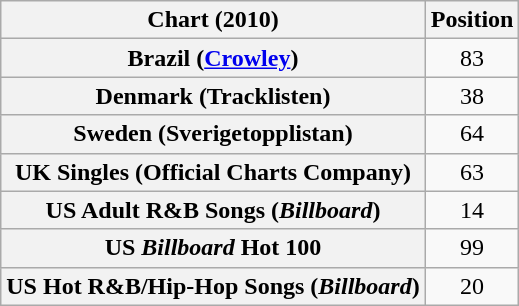<table class="wikitable sortable plainrowheaders">
<tr>
<th align="center">Chart (2010)</th>
<th align="center">Position</th>
</tr>
<tr>
<th scope="row">Brazil (<a href='#'>Crowley</a>)</th>
<td align="center">83</td>
</tr>
<tr>
<th scope="row">Denmark (Tracklisten)</th>
<td align="center">38</td>
</tr>
<tr>
<th scope="row">Sweden (Sverigetopplistan)</th>
<td align="center">64</td>
</tr>
<tr>
<th scope="row">UK Singles (Official Charts Company)</th>
<td align="center">63</td>
</tr>
<tr>
<th scope="row">US Adult R&B Songs (<em>Billboard</em>)</th>
<td align="center">14</td>
</tr>
<tr>
<th scope="row">US <em>Billboard</em> Hot 100</th>
<td align="center">99</td>
</tr>
<tr>
<th scope="row">US Hot R&B/Hip-Hop Songs (<em>Billboard</em>)</th>
<td style="text-align:center;">20</td>
</tr>
</table>
